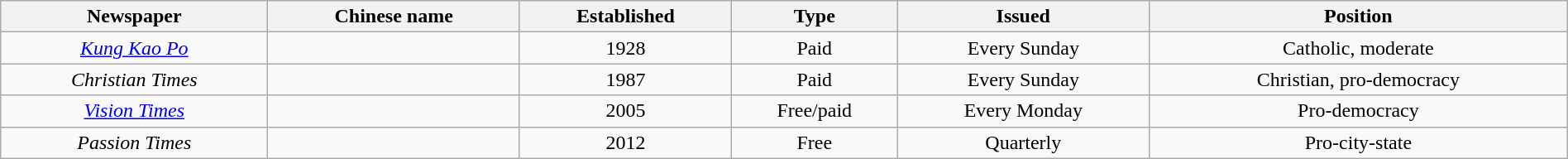<table class="wikitable" style=" width:100%; text-align:center; margin:0 auto">
<tr>
<th>Newspaper</th>
<th>Chinese name</th>
<th>Established</th>
<th>Type</th>
<th>Issued</th>
<th>Position</th>
</tr>
<tr>
<td><em><a href='#'>Kung Kao Po</a></em></td>
<td></td>
<td>1928</td>
<td>Paid</td>
<td>Every Sunday</td>
<td>Catholic, moderate</td>
</tr>
<tr>
<td><em>Christian Times</em></td>
<td></td>
<td>1987</td>
<td>Paid</td>
<td>Every Sunday</td>
<td>Christian, pro-democracy</td>
</tr>
<tr>
<td><em><a href='#'>Vision Times</a></em></td>
<td></td>
<td>2005</td>
<td>Free/paid</td>
<td>Every Monday</td>
<td>Pro-democracy</td>
</tr>
<tr>
<td><em>Passion Times</em></td>
<td></td>
<td>2012</td>
<td>Free</td>
<td>Quarterly</td>
<td>Pro-city-state</td>
</tr>
</table>
